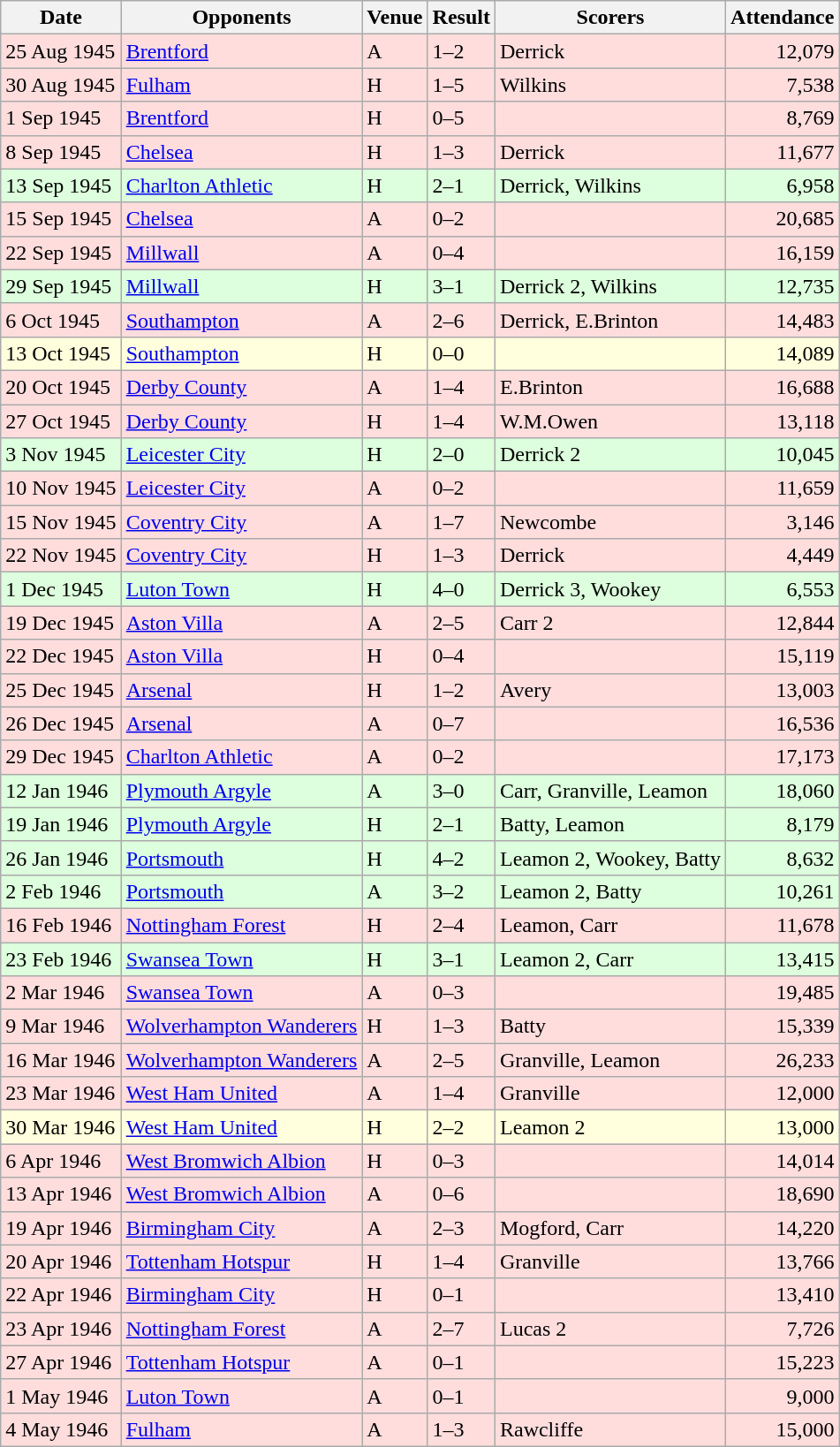<table class="wikitable sortable">
<tr>
<th>Date</th>
<th>Opponents</th>
<th>Venue</th>
<th>Result</th>
<th>Scorers</th>
<th>Attendance</th>
</tr>
<tr bgcolor="#ffdddd">
<td>25 Aug 1945</td>
<td><a href='#'>Brentford</a></td>
<td>A</td>
<td>1–2</td>
<td>Derrick</td>
<td align="right">12,079</td>
</tr>
<tr bgcolor="#ffdddd">
<td>30 Aug 1945</td>
<td><a href='#'>Fulham</a></td>
<td>H</td>
<td>1–5</td>
<td>Wilkins</td>
<td align="right">7,538</td>
</tr>
<tr bgcolor="#ffdddd">
<td>1 Sep 1945</td>
<td><a href='#'>Brentford</a></td>
<td>H</td>
<td>0–5</td>
<td></td>
<td align="right">8,769</td>
</tr>
<tr bgcolor="#ffdddd">
<td>8 Sep 1945</td>
<td><a href='#'>Chelsea</a></td>
<td>H</td>
<td>1–3</td>
<td>Derrick</td>
<td align="right">11,677</td>
</tr>
<tr bgcolor="#ddffdd">
<td>13 Sep 1945</td>
<td><a href='#'>Charlton Athletic</a></td>
<td>H</td>
<td>2–1</td>
<td>Derrick, Wilkins</td>
<td align="right">6,958</td>
</tr>
<tr bgcolor="#ffdddd">
<td>15 Sep 1945</td>
<td><a href='#'>Chelsea</a></td>
<td>A</td>
<td>0–2</td>
<td></td>
<td align="right">20,685</td>
</tr>
<tr bgcolor="#ffdddd">
<td>22 Sep 1945</td>
<td><a href='#'>Millwall</a></td>
<td>A</td>
<td>0–4</td>
<td></td>
<td align="right">16,159</td>
</tr>
<tr bgcolor="#ddffdd">
<td>29 Sep 1945</td>
<td><a href='#'>Millwall</a></td>
<td>H</td>
<td>3–1</td>
<td>Derrick 2, Wilkins</td>
<td align="right">12,735</td>
</tr>
<tr bgcolor="#ffdddd">
<td>6 Oct 1945</td>
<td><a href='#'>Southampton</a></td>
<td>A</td>
<td>2–6</td>
<td>Derrick, E.Brinton</td>
<td align="right">14,483</td>
</tr>
<tr bgcolor="#ffffdd">
<td>13 Oct 1945</td>
<td><a href='#'>Southampton</a></td>
<td>H</td>
<td>0–0</td>
<td></td>
<td align="right">14,089</td>
</tr>
<tr bgcolor="#ffdddd">
<td>20 Oct 1945</td>
<td><a href='#'>Derby County</a></td>
<td>A</td>
<td>1–4</td>
<td>E.Brinton</td>
<td align="right">16,688</td>
</tr>
<tr bgcolor="#ffdddd">
<td>27 Oct 1945</td>
<td><a href='#'>Derby County</a></td>
<td>H</td>
<td>1–4</td>
<td>W.M.Owen</td>
<td align="right">13,118</td>
</tr>
<tr bgcolor="#ddffdd">
<td>3 Nov 1945</td>
<td><a href='#'>Leicester City</a></td>
<td>H</td>
<td>2–0</td>
<td>Derrick 2</td>
<td align="right">10,045</td>
</tr>
<tr bgcolor="#ffdddd">
<td>10 Nov 1945</td>
<td><a href='#'>Leicester City</a></td>
<td>A</td>
<td>0–2</td>
<td></td>
<td align="right">11,659</td>
</tr>
<tr bgcolor="#ffdddd">
<td>15 Nov 1945</td>
<td><a href='#'>Coventry City</a></td>
<td>A</td>
<td>1–7</td>
<td>Newcombe</td>
<td align="right">3,146</td>
</tr>
<tr bgcolor="#ffdddd">
<td>22 Nov 1945</td>
<td><a href='#'>Coventry City</a></td>
<td>H</td>
<td>1–3</td>
<td>Derrick</td>
<td align="right">4,449</td>
</tr>
<tr bgcolor="#ddffdd">
<td>1 Dec 1945</td>
<td><a href='#'>Luton Town</a></td>
<td>H</td>
<td>4–0</td>
<td>Derrick 3, Wookey</td>
<td align="right">6,553</td>
</tr>
<tr bgcolor="#ffdddd">
<td>19 Dec 1945</td>
<td><a href='#'>Aston Villa</a></td>
<td>A</td>
<td>2–5</td>
<td>Carr 2</td>
<td align="right">12,844</td>
</tr>
<tr bgcolor="#ffdddd">
<td>22 Dec 1945</td>
<td><a href='#'>Aston Villa</a></td>
<td>H</td>
<td>0–4</td>
<td></td>
<td align="right">15,119</td>
</tr>
<tr bgcolor="#ffdddd">
<td>25 Dec 1945</td>
<td><a href='#'>Arsenal</a></td>
<td>H</td>
<td>1–2</td>
<td>Avery</td>
<td align="right">13,003</td>
</tr>
<tr bgcolor="#ffdddd">
<td>26 Dec 1945</td>
<td><a href='#'>Arsenal</a></td>
<td>A</td>
<td>0–7</td>
<td></td>
<td align="right">16,536</td>
</tr>
<tr bgcolor="#ffdddd">
<td>29 Dec 1945</td>
<td><a href='#'>Charlton Athletic</a></td>
<td>A</td>
<td>0–2</td>
<td></td>
<td align="right">17,173</td>
</tr>
<tr bgcolor="#ddffdd">
<td>12 Jan 1946</td>
<td><a href='#'>Plymouth Argyle</a></td>
<td>A</td>
<td>3–0</td>
<td>Carr, Granville, Leamon</td>
<td align="right">18,060</td>
</tr>
<tr bgcolor="#ddffdd">
<td>19 Jan 1946</td>
<td><a href='#'>Plymouth Argyle</a></td>
<td>H</td>
<td>2–1</td>
<td>Batty, Leamon</td>
<td align="right">8,179</td>
</tr>
<tr bgcolor="#ddffdd">
<td>26 Jan 1946</td>
<td><a href='#'>Portsmouth</a></td>
<td>H</td>
<td>4–2</td>
<td>Leamon 2, Wookey, Batty</td>
<td align="right">8,632</td>
</tr>
<tr bgcolor="#ddffdd">
<td>2 Feb 1946</td>
<td><a href='#'>Portsmouth</a></td>
<td>A</td>
<td>3–2</td>
<td>Leamon 2, Batty</td>
<td align="right">10,261</td>
</tr>
<tr bgcolor="#ffdddd">
<td>16 Feb 1946</td>
<td><a href='#'>Nottingham Forest</a></td>
<td>H</td>
<td>2–4</td>
<td>Leamon, Carr</td>
<td align="right">11,678</td>
</tr>
<tr bgcolor="#ddffdd">
<td>23 Feb 1946</td>
<td><a href='#'>Swansea Town</a></td>
<td>H</td>
<td>3–1</td>
<td>Leamon 2, Carr</td>
<td align="right">13,415</td>
</tr>
<tr bgcolor="#ffdddd">
<td>2 Mar 1946</td>
<td><a href='#'>Swansea Town</a></td>
<td>A</td>
<td>0–3</td>
<td></td>
<td align="right">19,485</td>
</tr>
<tr bgcolor="#ffdddd">
<td>9 Mar 1946</td>
<td><a href='#'>Wolverhampton Wanderers</a></td>
<td>H</td>
<td>1–3</td>
<td>Batty</td>
<td align="right">15,339</td>
</tr>
<tr bgcolor="#ffdddd">
<td>16 Mar 1946</td>
<td><a href='#'>Wolverhampton Wanderers</a></td>
<td>A</td>
<td>2–5</td>
<td>Granville, Leamon</td>
<td align="right">26,233</td>
</tr>
<tr bgcolor="#ffdddd">
<td>23 Mar 1946</td>
<td><a href='#'>West Ham United</a></td>
<td>A</td>
<td>1–4</td>
<td>Granville</td>
<td align="right">12,000</td>
</tr>
<tr bgcolor="#ffffdd">
<td>30 Mar 1946</td>
<td><a href='#'>West Ham United</a></td>
<td>H</td>
<td>2–2</td>
<td>Leamon 2</td>
<td align="right">13,000</td>
</tr>
<tr bgcolor="#ffdddd">
<td>6 Apr 1946</td>
<td><a href='#'>West Bromwich Albion</a></td>
<td>H</td>
<td>0–3</td>
<td></td>
<td align="right">14,014</td>
</tr>
<tr bgcolor="#ffdddd">
<td>13 Apr 1946</td>
<td><a href='#'>West Bromwich Albion</a></td>
<td>A</td>
<td>0–6</td>
<td></td>
<td align="right">18,690</td>
</tr>
<tr bgcolor="#ffdddd">
<td>19 Apr 1946</td>
<td><a href='#'>Birmingham City</a></td>
<td>A</td>
<td>2–3</td>
<td>Mogford, Carr</td>
<td align="right">14,220</td>
</tr>
<tr bgcolor="#ffdddd">
<td>20 Apr 1946</td>
<td><a href='#'>Tottenham Hotspur</a></td>
<td>H</td>
<td>1–4</td>
<td>Granville</td>
<td align="right">13,766</td>
</tr>
<tr bgcolor="#ffdddd">
<td>22 Apr 1946</td>
<td><a href='#'>Birmingham City</a></td>
<td>H</td>
<td>0–1</td>
<td></td>
<td align="right">13,410</td>
</tr>
<tr bgcolor="#ffdddd">
<td>23 Apr 1946</td>
<td><a href='#'>Nottingham Forest</a></td>
<td>A</td>
<td>2–7</td>
<td>Lucas 2</td>
<td align="right">7,726</td>
</tr>
<tr bgcolor="#ffdddd">
<td>27 Apr 1946</td>
<td><a href='#'>Tottenham Hotspur</a></td>
<td>A</td>
<td>0–1</td>
<td></td>
<td align="right">15,223</td>
</tr>
<tr bgcolor="#ffdddd">
<td>1 May 1946</td>
<td><a href='#'>Luton Town</a></td>
<td>A</td>
<td>0–1</td>
<td></td>
<td align="right">9,000</td>
</tr>
<tr bgcolor="#ffdddd">
<td>4 May 1946</td>
<td><a href='#'>Fulham</a></td>
<td>A</td>
<td>1–3</td>
<td>Rawcliffe</td>
<td align="right">15,000</td>
</tr>
</table>
